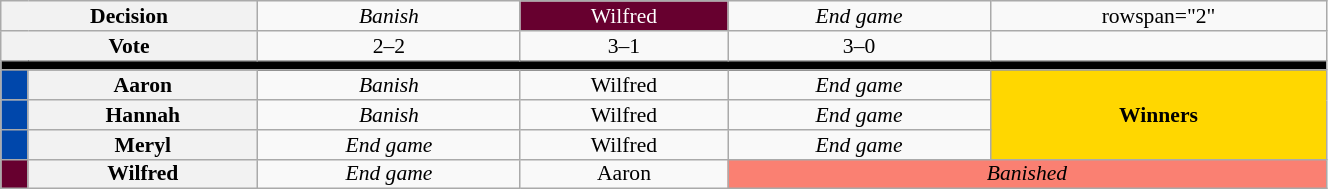<table class="wikitable" style="text-align:center; width:70%; font-size:90%; line-height:13px">
<tr>
<th colspan="2">Decision</th>
<td><em>Banish</em></td>
<td bgcolor="#67002F" span style="color:#FFFFFF">Wilfred</td>
<td><em>End game</em></td>
<td>rowspan="2" </td>
</tr>
<tr>
<th colspan="2">Vote</th>
<td>2–2</td>
<td>3–1</td>
<td>3–0</td>
</tr>
<tr>
<td colspan="20" bgcolor="#000000"></td>
</tr>
<tr>
<td bgcolor="#0047AB"></td>
<th>Aaron</th>
<td><em>Banish</em></td>
<td>Wilfred</td>
<td><em>End game</em></td>
<td rowspan="3" style="background:gold"><strong>Winners</strong></td>
</tr>
<tr>
<td bgcolor="#0047AB"></td>
<th>Hannah</th>
<td><em>Banish</em></td>
<td>Wilfred</td>
<td><em>End game</em></td>
</tr>
<tr>
<td bgcolor="#0047AB"></td>
<th>Meryl</th>
<td><em>End game</em></td>
<td>Wilfred</td>
<td><em>End game</em></td>
</tr>
<tr>
<td bgcolor="#67002F"></td>
<th>Wilfred</th>
<td><em>End game</em></td>
<td>Aaron</td>
<td colspan="2" style="background:salmon"><em>Banished</em></td>
</tr>
</table>
